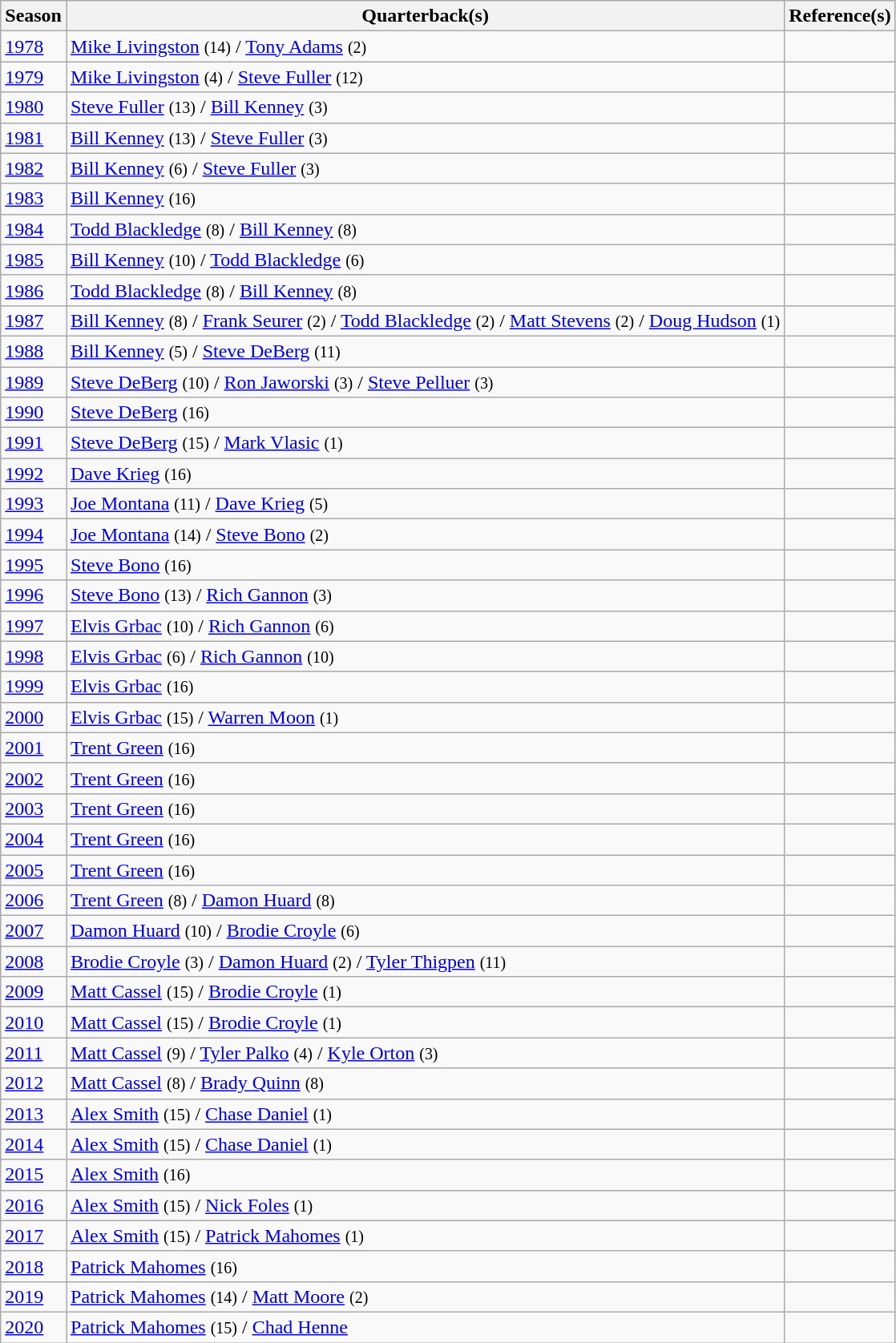<table class="wikitable">
<tr>
<th>Season</th>
<th>Quarterback(s)</th>
<th>Reference(s)</th>
</tr>
<tr>
<td><a href='#'>1978</a></td>
<td><a href='#'>Mike Livingston</a> <small>(14)</small> / <a href='#'>Tony Adams</a> <small>(2)</small></td>
<td align="center"></td>
</tr>
<tr>
<td><a href='#'>1979</a></td>
<td><a href='#'>Mike Livingston</a> <small>(4)</small> / <a href='#'>Steve Fuller</a> <small>(12)</small></td>
<td align="center"></td>
</tr>
<tr>
<td><a href='#'>1980</a></td>
<td><a href='#'>Steve Fuller</a> <small>(13)</small> / <a href='#'>Bill Kenney</a> <small>(3)</small></td>
<td align="center"></td>
</tr>
<tr>
<td><a href='#'>1981</a></td>
<td><a href='#'>Bill Kenney</a> <small>(13)</small> / <a href='#'>Steve Fuller</a> <small>(3)</small></td>
<td align="center"></td>
</tr>
<tr>
<td><a href='#'>1982</a></td>
<td><a href='#'>Bill Kenney</a> <small>(6)</small> / <a href='#'>Steve Fuller</a> <small>(3)</small></td>
<td align="center"></td>
</tr>
<tr>
<td><a href='#'>1983</a></td>
<td><a href='#'>Bill Kenney</a> <small>(16)</small></td>
<td align="center"></td>
</tr>
<tr>
<td><a href='#'>1984</a></td>
<td><a href='#'>Todd Blackledge</a> <small>(8)</small> / <a href='#'>Bill Kenney</a> <small>(8)</small></td>
<td align="center"></td>
</tr>
<tr>
<td><a href='#'>1985</a></td>
<td><a href='#'>Bill Kenney</a> <small>(10)</small> / <a href='#'>Todd Blackledge</a> <small>(6)</small></td>
<td align="center"></td>
</tr>
<tr>
<td><a href='#'>1986</a></td>
<td><a href='#'>Todd Blackledge</a> <small>(8)</small> / <a href='#'>Bill Kenney</a> <small>(8)</small></td>
<td align="center"></td>
</tr>
<tr>
<td><a href='#'>1987</a></td>
<td><a href='#'>Bill Kenney</a> <small>(8)</small> / <a href='#'>Frank Seurer</a> <small>(2)</small> / <a href='#'>Todd Blackledge</a> <small>(2)</small> / <a href='#'>Matt Stevens</a> <small>(2)</small> / <a href='#'>Doug Hudson</a> <small>(1)</small></td>
<td align="center"></td>
</tr>
<tr>
<td><a href='#'>1988</a></td>
<td><a href='#'>Bill Kenney</a> <small>(5)</small> / <a href='#'>Steve DeBerg</a> <small>(11)</small></td>
<td align="center"></td>
</tr>
<tr>
<td><a href='#'>1989</a></td>
<td><a href='#'>Steve DeBerg</a> <small>(10)</small> / <a href='#'>Ron Jaworski</a> <small>(3)</small> / <a href='#'>Steve Pelluer</a> <small>(3)</small></td>
<td align="center"></td>
</tr>
<tr>
<td><a href='#'>1990</a></td>
<td><a href='#'>Steve DeBerg</a> <small>(16)</small></td>
<td align="center"></td>
</tr>
<tr>
<td><a href='#'>1991</a></td>
<td><a href='#'>Steve DeBerg</a> <small>(15)</small> / <a href='#'>Mark Vlasic</a> <small>(1)</small></td>
<td align="center"></td>
</tr>
<tr>
<td><a href='#'>1992</a></td>
<td><a href='#'>Dave Krieg</a> <small>(16)</small></td>
<td align="center"></td>
</tr>
<tr>
<td><a href='#'>1993</a></td>
<td><a href='#'>Joe Montana</a> <small>(11)</small> / <a href='#'>Dave Krieg</a> <small>(5)</small></td>
<td align="center"></td>
</tr>
<tr>
<td><a href='#'>1994</a></td>
<td><a href='#'>Joe Montana</a> <small>(14)</small> / <a href='#'>Steve Bono</a> <small>(2)</small></td>
<td align="center"></td>
</tr>
<tr>
<td><a href='#'>1995</a></td>
<td><a href='#'>Steve Bono</a> <small>(16)</small></td>
<td align="center"></td>
</tr>
<tr>
<td><a href='#'>1996</a></td>
<td><a href='#'>Steve Bono</a> <small>(13)</small> / <a href='#'>Rich Gannon</a> <small>(3)</small></td>
<td align="center"></td>
</tr>
<tr>
<td><a href='#'>1997</a></td>
<td><a href='#'>Elvis Grbac</a> <small>(10)</small> / <a href='#'>Rich Gannon</a> <small>(6)</small></td>
<td align="center"></td>
</tr>
<tr>
<td><a href='#'>1998</a></td>
<td><a href='#'>Elvis Grbac</a> <small>(6)</small> / <a href='#'>Rich Gannon</a> <small>(10)</small></td>
<td align="center"></td>
</tr>
<tr>
<td><a href='#'>1999</a></td>
<td><a href='#'>Elvis Grbac</a> <small>(16)</small></td>
<td align="center"></td>
</tr>
<tr>
<td><a href='#'>2000</a></td>
<td><a href='#'>Elvis Grbac</a> <small>(15)</small> / <a href='#'>Warren Moon</a> <small>(1)</small></td>
<td align="center"></td>
</tr>
<tr>
<td><a href='#'>2001</a></td>
<td><a href='#'>Trent Green</a> <small>(16)</small></td>
<td align="center"></td>
</tr>
<tr>
<td><a href='#'>2002</a></td>
<td><a href='#'>Trent Green</a> <small>(16)</small></td>
<td align="center"></td>
</tr>
<tr>
<td><a href='#'>2003</a></td>
<td><a href='#'>Trent Green</a> <small>(16)</small></td>
<td align="center"></td>
</tr>
<tr>
<td><a href='#'>2004</a></td>
<td><a href='#'>Trent Green</a> <small>(16)</small></td>
<td align="center"></td>
</tr>
<tr>
<td><a href='#'>2005</a></td>
<td><a href='#'>Trent Green</a> <small>(16)</small></td>
<td align="center"></td>
</tr>
<tr>
<td><a href='#'>2006</a></td>
<td><a href='#'>Trent Green</a> <small>(8)</small> / <a href='#'>Damon Huard</a> <small>(8)</small></td>
<td align="center"></td>
</tr>
<tr>
<td><a href='#'>2007</a></td>
<td><a href='#'>Damon Huard</a> <small>(10)</small> / <a href='#'>Brodie Croyle</a> <small>(6)</small></td>
<td align="center"></td>
</tr>
<tr>
<td><a href='#'>2008</a></td>
<td><a href='#'>Brodie Croyle</a> <small>(3)</small> / <a href='#'>Damon Huard</a> <small>(2)</small> / <a href='#'>Tyler Thigpen</a> <small>(11)</small></td>
<td align="center"></td>
</tr>
<tr>
<td><a href='#'>2009</a></td>
<td><a href='#'>Matt Cassel</a> <small>(15)</small> / <a href='#'>Brodie Croyle</a> <small>(1)</small></td>
<td align="center"></td>
</tr>
<tr>
<td><a href='#'>2010</a></td>
<td><a href='#'>Matt Cassel</a> <small>(15)</small> / <a href='#'>Brodie Croyle</a> <small>(1)</small></td>
<td align="center"></td>
</tr>
<tr>
<td><a href='#'>2011</a></td>
<td><a href='#'>Matt Cassel</a> <small>(9)</small> / <a href='#'>Tyler Palko</a> <small>(4)</small> / <a href='#'>Kyle Orton</a> <small>(3)</small></td>
<td align="center"></td>
</tr>
<tr>
<td><a href='#'>2012</a></td>
<td><a href='#'>Matt Cassel</a> <small>(8)</small> / <a href='#'>Brady Quinn</a> <small>(8)</small></td>
<td align="center"></td>
</tr>
<tr>
<td><a href='#'>2013</a></td>
<td><a href='#'>Alex Smith</a> <small>(15)</small> / <a href='#'>Chase Daniel</a> <small>(1)</small></td>
<td align="center"></td>
</tr>
<tr>
<td><a href='#'>2014</a></td>
<td><a href='#'>Alex Smith</a> <small>(15)</small> / <a href='#'>Chase Daniel</a> <small>(1)</small></td>
<td align="center"></td>
</tr>
<tr>
<td><a href='#'>2015</a></td>
<td><a href='#'>Alex Smith</a> <small>(16)</small></td>
<td align="center"></td>
</tr>
<tr>
<td><a href='#'>2016</a></td>
<td><a href='#'>Alex Smith</a> <small>(15)</small> / <a href='#'>Nick Foles</a> <small>(1)</small></td>
<td align="center"></td>
</tr>
<tr>
<td><a href='#'>2017</a></td>
<td><a href='#'>Alex Smith</a> <small>(15)</small> / <a href='#'>Patrick Mahomes</a> <small>(1)</small></td>
<td align="center"></td>
</tr>
<tr>
<td><a href='#'>2018</a></td>
<td><a href='#'>Patrick Mahomes</a> <small>(16)</small></td>
<td align="center"></td>
</tr>
<tr>
<td><a href='#'>2019</a></td>
<td><a href='#'>Patrick Mahomes</a> <small>(14)</small> / <a href='#'>Matt Moore</a> <small>(2)</small></td>
<td align="center"></td>
</tr>
<tr>
<td><a href='#'>2020</a></td>
<td><a href='#'>Patrick Mahomes</a> <small>(15)</small> / <a href='#'>Chad Henne</a> </td>
<td align="center"></td>
</tr>
</table>
